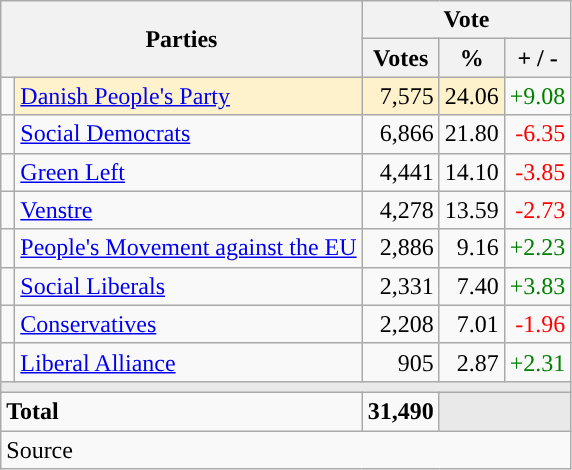<table class="wikitable" style="text-align:right;">
<tr>
<th style="text-align:centre;" rowspan="2" colspan="2" width="225">Parties</th>
<th colspan="3">Vote</th>
</tr>
<tr>
<th width="15">Votes</th>
<th width="15">%</th>
<th width="15">+ / -</th>
</tr>
<tr>
<td width="2" style="color:inherit;background:"></td>
<td bgcolor=#fef2cc   align="left"><a href='#'>Danish People's Party</a></td>
<td bgcolor=#fef2cc>7,575</td>
<td bgcolor=#fef2cc>24.06</td>
<td style=color:green;>+9.08</td>
</tr>
<tr>
<td width="2" style="color:inherit;background:"></td>
<td align="left"><a href='#'>Social Democrats</a></td>
<td>6,866</td>
<td>21.80</td>
<td style=color:red;>-6.35</td>
</tr>
<tr>
<td width="2" style="color:inherit;background:"></td>
<td align="left"><a href='#'>Green Left</a></td>
<td>4,441</td>
<td>14.10</td>
<td style=color:red;>-3.85</td>
</tr>
<tr>
<td width="2" style="color:inherit;background:"></td>
<td align="left"><a href='#'>Venstre</a></td>
<td>4,278</td>
<td>13.59</td>
<td style=color:red;>-2.73</td>
</tr>
<tr>
<td width="2" style="color:inherit;background:"></td>
<td align="left"><a href='#'>People's Movement against the EU</a></td>
<td>2,886</td>
<td>9.16</td>
<td style=color:green;>+2.23</td>
</tr>
<tr>
<td width="2" style="color:inherit;background:"></td>
<td align="left"><a href='#'>Social Liberals</a></td>
<td>2,331</td>
<td>7.40</td>
<td style=color:green;>+3.83</td>
</tr>
<tr>
<td width="2" style="color:inherit;background:"></td>
<td align="left"><a href='#'>Conservatives</a></td>
<td>2,208</td>
<td>7.01</td>
<td style=color:red;>-1.96</td>
</tr>
<tr>
<td width="2" style="color:inherit;background:"></td>
<td align="left"><a href='#'>Liberal Alliance</a></td>
<td>905</td>
<td>2.87</td>
<td style=color:green;>+2.31</td>
</tr>
<tr>
<td colspan="7" bgcolor="#E9E9E9"></td>
</tr>
<tr>
<td align="left" colspan="2"><strong>Total</strong></td>
<td><strong>31,490</strong></td>
<td bgcolor="#E9E9E9" colspan="2"></td>
</tr>
<tr>
<td align="left" colspan="6">Source</td>
</tr>
</table>
